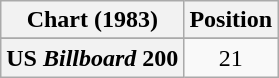<table class="wikitable sortable plainrowheaders" style="text-align:center">
<tr>
<th>Chart (1983)</th>
<th>Position</th>
</tr>
<tr>
</tr>
<tr>
<th scope="row">US <em>Billboard</em> 200</th>
<td>21</td>
</tr>
</table>
